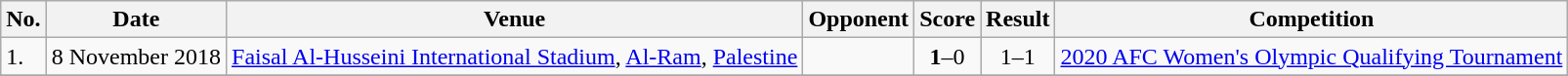<table class="wikitable">
<tr>
<th>No.</th>
<th>Date</th>
<th>Venue</th>
<th>Opponent</th>
<th>Score</th>
<th>Result</th>
<th>Competition</th>
</tr>
<tr>
<td>1.</td>
<td>8 November 2018</td>
<td><a href='#'>Faisal Al-Husseini International Stadium</a>, <a href='#'>Al-Ram</a>, <a href='#'>Palestine</a></td>
<td></td>
<td align=center><strong>1</strong>–0</td>
<td align=center>1–1</td>
<td><a href='#'>2020 AFC Women's Olympic Qualifying Tournament</a></td>
</tr>
<tr>
</tr>
</table>
